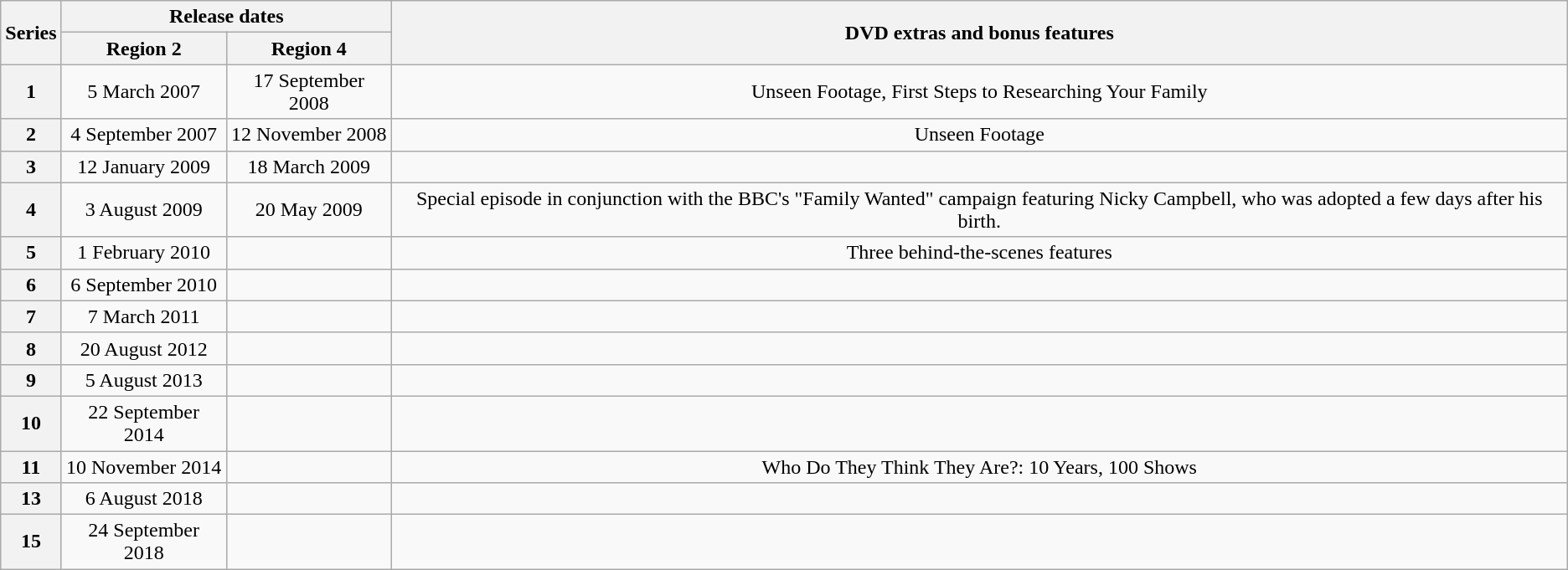<table class="wikitable" style="text-align: center;">
<tr>
<th rowspan="2">Series</th>
<th colspan="2">Release dates</th>
<th rowspan="2">DVD extras and bonus features</th>
</tr>
<tr>
<th>Region 2</th>
<th>Region 4</th>
</tr>
<tr>
<th>1</th>
<td>5 March 2007</td>
<td>17 September 2008</td>
<td>Unseen Footage, First Steps to Researching Your Family</td>
</tr>
<tr>
<th>2</th>
<td>4 September 2007</td>
<td>12 November 2008</td>
<td>Unseen Footage</td>
</tr>
<tr>
<th>3</th>
<td>12 January 2009</td>
<td>18 March 2009</td>
<td></td>
</tr>
<tr>
<th>4</th>
<td>3 August 2009</td>
<td>20 May 2009</td>
<td>Special episode in conjunction with the BBC's "Family Wanted" campaign featuring Nicky Campbell, who was adopted a few days after his birth.</td>
</tr>
<tr>
<th>5</th>
<td>1 February 2010</td>
<td></td>
<td>Three behind-the-scenes features</td>
</tr>
<tr>
<th>6</th>
<td>6 September 2010</td>
<td></td>
<td></td>
</tr>
<tr>
<th>7</th>
<td>7 March 2011</td>
<td></td>
<td></td>
</tr>
<tr>
<th>8</th>
<td>20 August 2012</td>
<td></td>
<td></td>
</tr>
<tr>
<th>9</th>
<td>5 August 2013</td>
<td></td>
<td></td>
</tr>
<tr>
<th>10</th>
<td>22 September 2014</td>
<td></td>
<td></td>
</tr>
<tr>
<th>11</th>
<td>10 November 2014</td>
<td></td>
<td>Who Do They Think They Are?: 10 Years, 100 Shows</td>
</tr>
<tr>
<th>13</th>
<td>6 August 2018</td>
<td></td>
<td></td>
</tr>
<tr>
<th>15</th>
<td>24 September 2018</td>
<td></td>
<td></td>
</tr>
</table>
